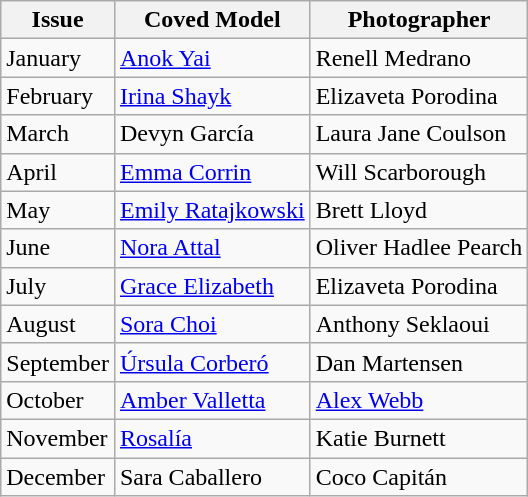<table class="wikitable">
<tr>
<th>Issue</th>
<th>Coved Model</th>
<th>Photographer</th>
</tr>
<tr>
<td>January</td>
<td><a href='#'>Anok Yai</a></td>
<td>Renell Medrano</td>
</tr>
<tr>
<td>February</td>
<td><a href='#'>Irina Shayk</a></td>
<td>Elizaveta Porodina</td>
</tr>
<tr>
<td>March</td>
<td>Devyn García</td>
<td>Laura Jane Coulson</td>
</tr>
<tr>
<td>April</td>
<td><a href='#'>Emma Corrin</a></td>
<td>Will Scarborough</td>
</tr>
<tr>
<td>May</td>
<td><a href='#'>Emily Ratajkowski</a></td>
<td>Brett Lloyd</td>
</tr>
<tr>
<td>June</td>
<td><a href='#'>Nora Attal</a></td>
<td>Oliver Hadlee Pearch</td>
</tr>
<tr>
<td>July</td>
<td><a href='#'>Grace Elizabeth</a></td>
<td>Elizaveta Porodina</td>
</tr>
<tr>
<td>August</td>
<td><a href='#'>Sora Choi</a></td>
<td>Anthony Seklaoui</td>
</tr>
<tr>
<td>September</td>
<td><a href='#'>Úrsula Corberó</a></td>
<td>Dan Martensen</td>
</tr>
<tr>
<td>October</td>
<td><a href='#'>Amber Valletta</a></td>
<td><a href='#'>Alex Webb</a></td>
</tr>
<tr>
<td>November</td>
<td><a href='#'>Rosalía</a></td>
<td>Katie Burnett</td>
</tr>
<tr>
<td>December</td>
<td>Sara Caballero</td>
<td>Coco Capitán</td>
</tr>
</table>
